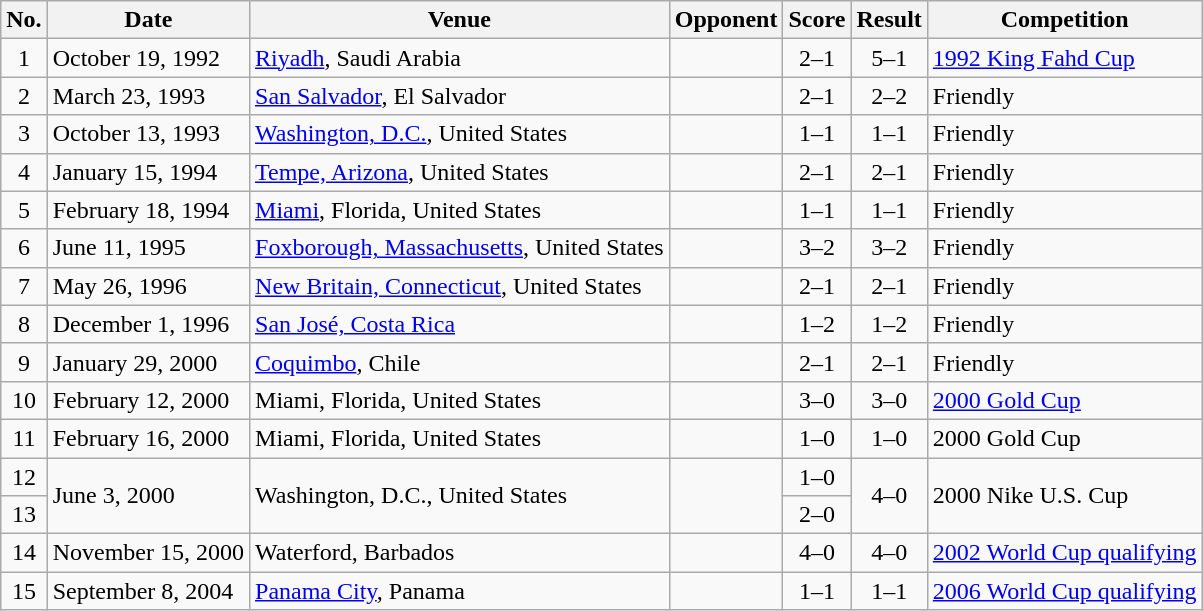<table class="wikitable sortable">
<tr>
<th scope="col">No.</th>
<th scope="col">Date</th>
<th scope="col">Venue</th>
<th scope="col">Opponent</th>
<th scope="col">Score</th>
<th scope="col">Result</th>
<th scope="col">Competition</th>
</tr>
<tr>
<td align="center">1</td>
<td>October 19, 1992</td>
<td><a href='#'>Riyadh</a>, Saudi Arabia</td>
<td></td>
<td align="center">2–1</td>
<td align="center">5–1</td>
<td><a href='#'>1992 King Fahd Cup</a></td>
</tr>
<tr>
<td align="center">2</td>
<td>March 23, 1993</td>
<td><a href='#'>San Salvador</a>, El Salvador</td>
<td></td>
<td align="center">2–1</td>
<td align="center">2–2</td>
<td>Friendly</td>
</tr>
<tr>
<td align="center">3</td>
<td>October 13, 1993</td>
<td><a href='#'>Washington, D.C.</a>, United States</td>
<td></td>
<td align="center">1–1</td>
<td align="center">1–1</td>
<td>Friendly</td>
</tr>
<tr>
<td align="center">4</td>
<td>January 15, 1994</td>
<td><a href='#'>Tempe, Arizona</a>, United States</td>
<td></td>
<td align="center">2–1</td>
<td align="center">2–1</td>
<td>Friendly</td>
</tr>
<tr>
<td align="center">5</td>
<td>February 18, 1994</td>
<td><a href='#'>Miami</a>, Florida, United States</td>
<td></td>
<td align="center">1–1</td>
<td align="center">1–1</td>
<td>Friendly</td>
</tr>
<tr>
<td align="center">6</td>
<td>June 11, 1995</td>
<td><a href='#'>Foxborough, Massachusetts</a>, United States</td>
<td></td>
<td align="center">3–2</td>
<td align="center">3–2</td>
<td>Friendly</td>
</tr>
<tr>
<td align="center">7</td>
<td>May 26, 1996</td>
<td><a href='#'>New Britain, Connecticut</a>, United States</td>
<td></td>
<td align="center">2–1</td>
<td align="center">2–1</td>
<td>Friendly</td>
</tr>
<tr>
<td align="center">8</td>
<td>December 1, 1996</td>
<td><a href='#'>San José, Costa Rica</a></td>
<td></td>
<td align="center">1–2</td>
<td align="center">1–2</td>
<td>Friendly</td>
</tr>
<tr>
<td align="center">9</td>
<td>January 29, 2000</td>
<td><a href='#'>Coquimbo</a>, Chile</td>
<td></td>
<td align="center">2–1</td>
<td align="center">2–1</td>
<td>Friendly</td>
</tr>
<tr>
<td align="center">10</td>
<td>February 12, 2000</td>
<td>Miami, Florida, United States</td>
<td></td>
<td align="center">3–0</td>
<td align="center">3–0</td>
<td><a href='#'>2000 Gold Cup</a></td>
</tr>
<tr>
<td align="center">11</td>
<td>February 16, 2000</td>
<td>Miami, Florida, United States</td>
<td></td>
<td align="center">1–0</td>
<td align="center">1–0</td>
<td>2000 Gold Cup</td>
</tr>
<tr>
<td align="center">12</td>
<td rowspan="2">June 3, 2000</td>
<td rowspan="2">Washington, D.C., United States</td>
<td rowspan="2"></td>
<td align="center">1–0</td>
<td rowspan="2" style="text-align:center">4–0</td>
<td rowspan="2">2000 Nike U.S. Cup</td>
</tr>
<tr>
<td align="center">13</td>
<td align="center">2–0</td>
</tr>
<tr>
<td align="center">14</td>
<td>November 15, 2000</td>
<td>Waterford, Barbados</td>
<td></td>
<td align="center">4–0</td>
<td align="center">4–0</td>
<td><a href='#'>2002 World Cup qualifying</a></td>
</tr>
<tr>
<td align="center">15</td>
<td>September 8, 2004</td>
<td><a href='#'>Panama City</a>, Panama</td>
<td></td>
<td align="center">1–1</td>
<td align="center">1–1</td>
<td><a href='#'>2006 World Cup qualifying</a></td>
</tr>
</table>
